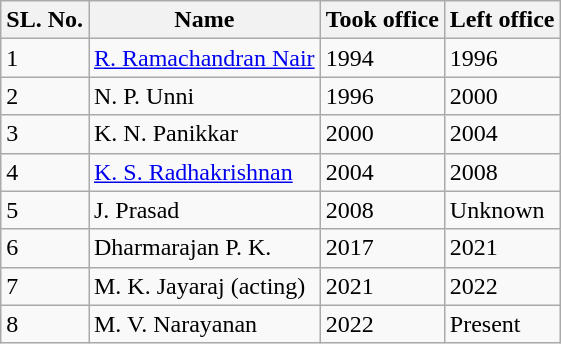<table class="wikitable sortable">
<tr>
<th>SL. No.</th>
<th>Name</th>
<th>Took office</th>
<th>Left office</th>
</tr>
<tr>
<td>1</td>
<td><a href='#'>R. Ramachandran Nair</a></td>
<td>1994</td>
<td>1996</td>
</tr>
<tr>
<td>2</td>
<td>N. P. Unni</td>
<td>1996</td>
<td>2000</td>
</tr>
<tr>
<td>3</td>
<td>K. N. Panikkar</td>
<td>2000</td>
<td>2004</td>
</tr>
<tr>
<td>4</td>
<td><a href='#'>K. S. Radhakrishnan</a></td>
<td>2004</td>
<td>2008</td>
</tr>
<tr>
<td>5</td>
<td>J. Prasad</td>
<td>2008</td>
<td>Unknown</td>
</tr>
<tr>
<td>6</td>
<td>Dharmarajan P. K.</td>
<td>2017</td>
<td>2021</td>
</tr>
<tr>
<td>7</td>
<td>M. K. Jayaraj (acting)</td>
<td>2021</td>
<td>2022</td>
</tr>
<tr>
<td>8</td>
<td>M. V. Narayanan</td>
<td>2022</td>
<td>Present</td>
</tr>
</table>
